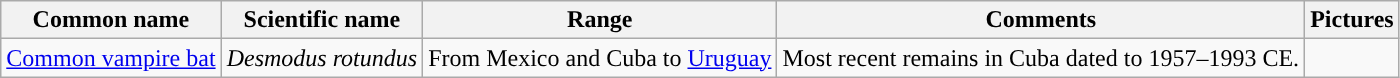<table class="wikitable">
<tr>
<th>Common name</th>
<th>Scientific name</th>
<th>Range</th>
<th class="unsortable">Comments</th>
<th>Pictures</th>
</tr>
<tr>
<td><a href='#'>Common vampire bat</a></td>
<td><em>Desmodus rotundus</em></td>
<td>From Mexico and Cuba to <a href='#'>Uruguay</a></td>
<td>Most recent remains in Cuba dated to 1957–1993 CE.</td>
<td></td>
</tr>
</table>
